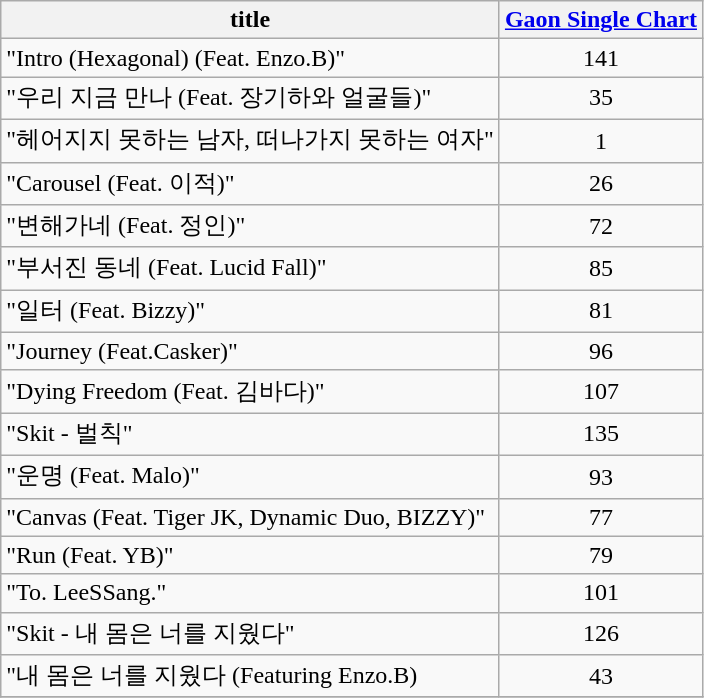<table class="wikitable">
<tr>
<th align="left">title</th>
<th align="left"><a href='#'>Gaon Single Chart</a></th>
</tr>
<tr>
<td align="left">"Intro (Hexagonal) (Feat. Enzo.B)"</td>
<td align="center">141</td>
</tr>
<tr>
<td align="left">"우리 지금 만나 (Feat. 장기하와 얼굴들)"</td>
<td align="center">35</td>
</tr>
<tr>
<td align="left">"헤어지지 못하는 남자, 떠나가지 못하는 여자"</td>
<td align="center">1</td>
</tr>
<tr>
<td align="left">"Carousel (Feat. 이적)"</td>
<td align="center">26</td>
</tr>
<tr>
<td align="left">"변해가네 (Feat. 정인)"</td>
<td align="center">72</td>
</tr>
<tr>
<td align="left">"부서진 동네 (Feat. Lucid Fall)"</td>
<td align="center">85</td>
</tr>
<tr>
<td align="left">"일터 (Feat. Bizzy)"</td>
<td align="center">81</td>
</tr>
<tr>
<td align="left">"Journey (Feat.Casker)"</td>
<td align="center">96</td>
</tr>
<tr>
<td align="left">"Dying Freedom (Feat. 김바다)"</td>
<td align="center">107</td>
</tr>
<tr>
<td align="left">"Skit - 벌칙"</td>
<td align="center">135</td>
</tr>
<tr>
<td align="left">"운명 (Feat. Malo)"</td>
<td align="center">93</td>
</tr>
<tr>
<td align="left">"Canvas (Feat. Tiger JK, Dynamic Duo, BIZZY)"</td>
<td align="center">77</td>
</tr>
<tr>
<td align="left">"Run (Feat. YB)"</td>
<td align="center">79</td>
</tr>
<tr>
<td align="left">"To. LeeSSang."</td>
<td align="center">101</td>
</tr>
<tr>
<td align="left">"Skit - 내 몸은 너를 지웠다"</td>
<td align="center">126</td>
</tr>
<tr>
<td align="left">"내 몸은 너를 지웠다 (Featuring Enzo.B)</td>
<td align="center">43</td>
</tr>
<tr>
</tr>
</table>
